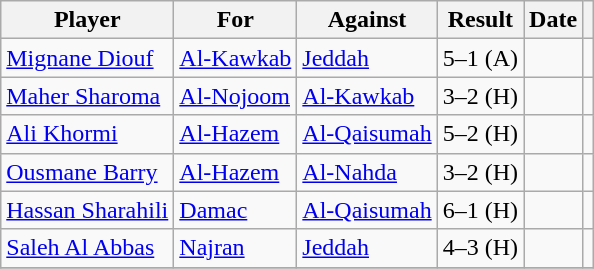<table class="wikitable">
<tr>
<th>Player</th>
<th>For</th>
<th>Against</th>
<th style="text-align:center">Result</th>
<th>Date</th>
<th></th>
</tr>
<tr>
<td> <a href='#'>Mignane Diouf</a></td>
<td><a href='#'>Al-Kawkab</a></td>
<td><a href='#'>Jeddah</a></td>
<td style="text-align:center;">5–1 (A)</td>
<td></td>
<td></td>
</tr>
<tr>
<td> <a href='#'>Maher Sharoma</a></td>
<td><a href='#'>Al-Nojoom</a></td>
<td><a href='#'>Al-Kawkab</a></td>
<td style="text-align:center;">3–2 (H)</td>
<td></td>
<td></td>
</tr>
<tr>
<td> <a href='#'>Ali Khormi</a></td>
<td><a href='#'>Al-Hazem</a></td>
<td><a href='#'>Al-Qaisumah</a></td>
<td style="text-align:center;">5–2 (H)</td>
<td></td>
<td></td>
</tr>
<tr>
<td> <a href='#'>Ousmane Barry</a></td>
<td><a href='#'>Al-Hazem</a></td>
<td><a href='#'>Al-Nahda</a></td>
<td style="text-align:center;">3–2 (H)</td>
<td></td>
<td></td>
</tr>
<tr>
<td> <a href='#'>Hassan Sharahili</a></td>
<td><a href='#'>Damac</a></td>
<td><a href='#'>Al-Qaisumah</a></td>
<td style="text-align:center;">6–1 (H)</td>
<td></td>
<td></td>
</tr>
<tr>
<td> <a href='#'>Saleh Al Abbas</a></td>
<td><a href='#'>Najran</a></td>
<td><a href='#'>Jeddah</a></td>
<td style="text-align:center;">4–3 (H)</td>
<td></td>
<td></td>
</tr>
<tr>
</tr>
</table>
